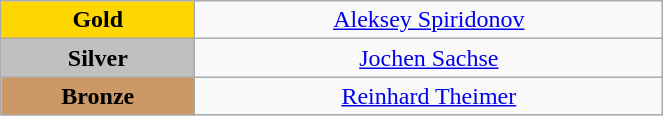<table class="wikitable" style="text-align:center; " width="35%">
<tr>
<td bgcolor="gold"><strong>Gold</strong></td>
<td><a href='#'>Aleksey Spiridonov</a><br>  <small><em></em></small></td>
</tr>
<tr>
<td bgcolor="silver"><strong>Silver</strong></td>
<td><a href='#'>Jochen Sachse</a><br>  <small><em></em></small></td>
</tr>
<tr>
<td bgcolor="CC9966"><strong>Bronze</strong></td>
<td><a href='#'>Reinhard Theimer</a><br>  <small><em></em></small></td>
</tr>
</table>
